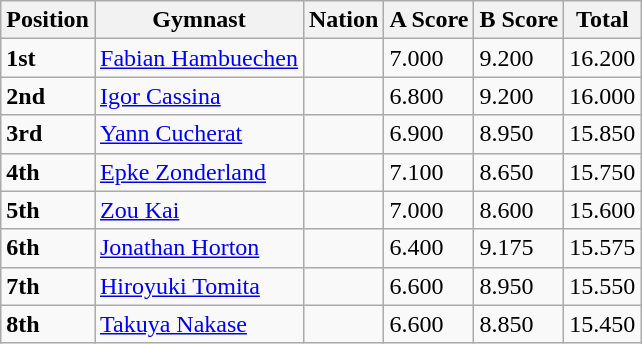<table class="wikitable sortable" style="text-align:left;">
<tr>
<th>Position</th>
<th>Gymnast</th>
<th>Nation</th>
<th>A Score</th>
<th>B Score</th>
<th>Total</th>
</tr>
<tr>
<td><strong>1st</strong></td>
<td align=left><a href='#'>Fabian Hambuechen</a></td>
<td align=left></td>
<td>7.000</td>
<td>9.200</td>
<td>16.200</td>
</tr>
<tr>
<td><strong>2nd</strong></td>
<td align=left><a href='#'>Igor Cassina</a></td>
<td align=left></td>
<td>6.800</td>
<td>9.200</td>
<td>16.000</td>
</tr>
<tr>
<td><strong>3rd</strong></td>
<td align=left><a href='#'>Yann Cucherat</a></td>
<td align=left></td>
<td>6.900</td>
<td>8.950</td>
<td>15.850</td>
</tr>
<tr>
<td><strong>4th</strong></td>
<td align=left><a href='#'>Epke Zonderland</a></td>
<td align=left></td>
<td>7.100</td>
<td>8.650</td>
<td>15.750</td>
</tr>
<tr>
<td><strong>5th</strong></td>
<td align=left><a href='#'>Zou Kai</a></td>
<td align=left></td>
<td>7.000</td>
<td>8.600</td>
<td>15.600</td>
</tr>
<tr>
<td><strong>6th</strong></td>
<td align=left><a href='#'>Jonathan Horton</a></td>
<td align=left></td>
<td>6.400</td>
<td>9.175</td>
<td>15.575</td>
</tr>
<tr>
<td><strong>7th</strong></td>
<td align=left><a href='#'>Hiroyuki Tomita</a></td>
<td align=left></td>
<td>6.600</td>
<td>8.950</td>
<td>15.550</td>
</tr>
<tr>
<td><strong>8th</strong></td>
<td align=left><a href='#'>Takuya Nakase</a></td>
<td align=left></td>
<td>6.600</td>
<td>8.850</td>
<td>15.450</td>
</tr>
</table>
